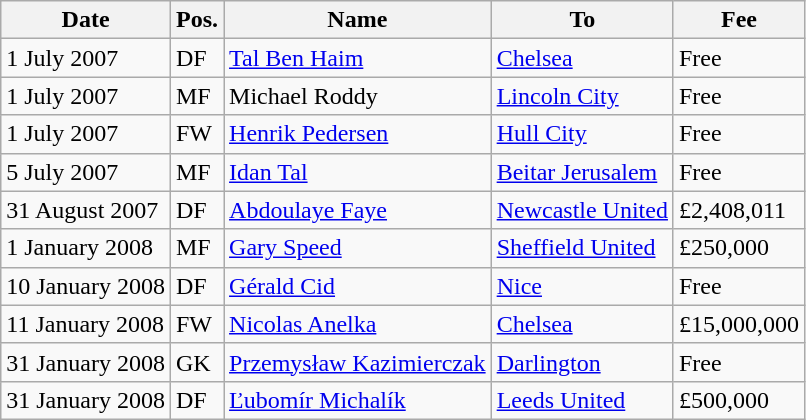<table class="wikitable">
<tr>
<th>Date</th>
<th>Pos.</th>
<th>Name</th>
<th>To</th>
<th>Fee</th>
</tr>
<tr>
<td>1 July 2007</td>
<td>DF</td>
<td> <a href='#'>Tal Ben Haim</a></td>
<td> <a href='#'>Chelsea</a></td>
<td>Free</td>
</tr>
<tr>
<td>1 July 2007</td>
<td>MF</td>
<td> Michael Roddy</td>
<td> <a href='#'>Lincoln City</a></td>
<td>Free</td>
</tr>
<tr>
<td>1 July 2007</td>
<td>FW</td>
<td> <a href='#'>Henrik Pedersen</a></td>
<td> <a href='#'>Hull City</a></td>
<td>Free</td>
</tr>
<tr>
<td>5 July 2007</td>
<td>MF</td>
<td> <a href='#'>Idan Tal</a></td>
<td> <a href='#'>Beitar Jerusalem</a></td>
<td>Free</td>
</tr>
<tr>
<td>31 August 2007</td>
<td>DF</td>
<td> <a href='#'>Abdoulaye Faye</a></td>
<td> <a href='#'>Newcastle United</a></td>
<td>£2,408,011</td>
</tr>
<tr>
<td>1 January 2008</td>
<td>MF</td>
<td> <a href='#'>Gary Speed</a></td>
<td> <a href='#'>Sheffield United</a></td>
<td>£250,000</td>
</tr>
<tr>
<td>10 January 2008</td>
<td>DF</td>
<td> <a href='#'>Gérald Cid</a></td>
<td> <a href='#'>Nice</a></td>
<td>Free</td>
</tr>
<tr>
<td>11 January 2008</td>
<td>FW</td>
<td> <a href='#'>Nicolas Anelka</a></td>
<td> <a href='#'>Chelsea</a></td>
<td>£15,000,000</td>
</tr>
<tr>
<td>31 January 2008</td>
<td>GK</td>
<td> <a href='#'>Przemysław Kazimierczak</a></td>
<td> <a href='#'>Darlington</a></td>
<td>Free</td>
</tr>
<tr>
<td>31 January 2008</td>
<td>DF</td>
<td> <a href='#'>Ľubomír Michalík</a></td>
<td> <a href='#'>Leeds United</a></td>
<td>£500,000</td>
</tr>
</table>
